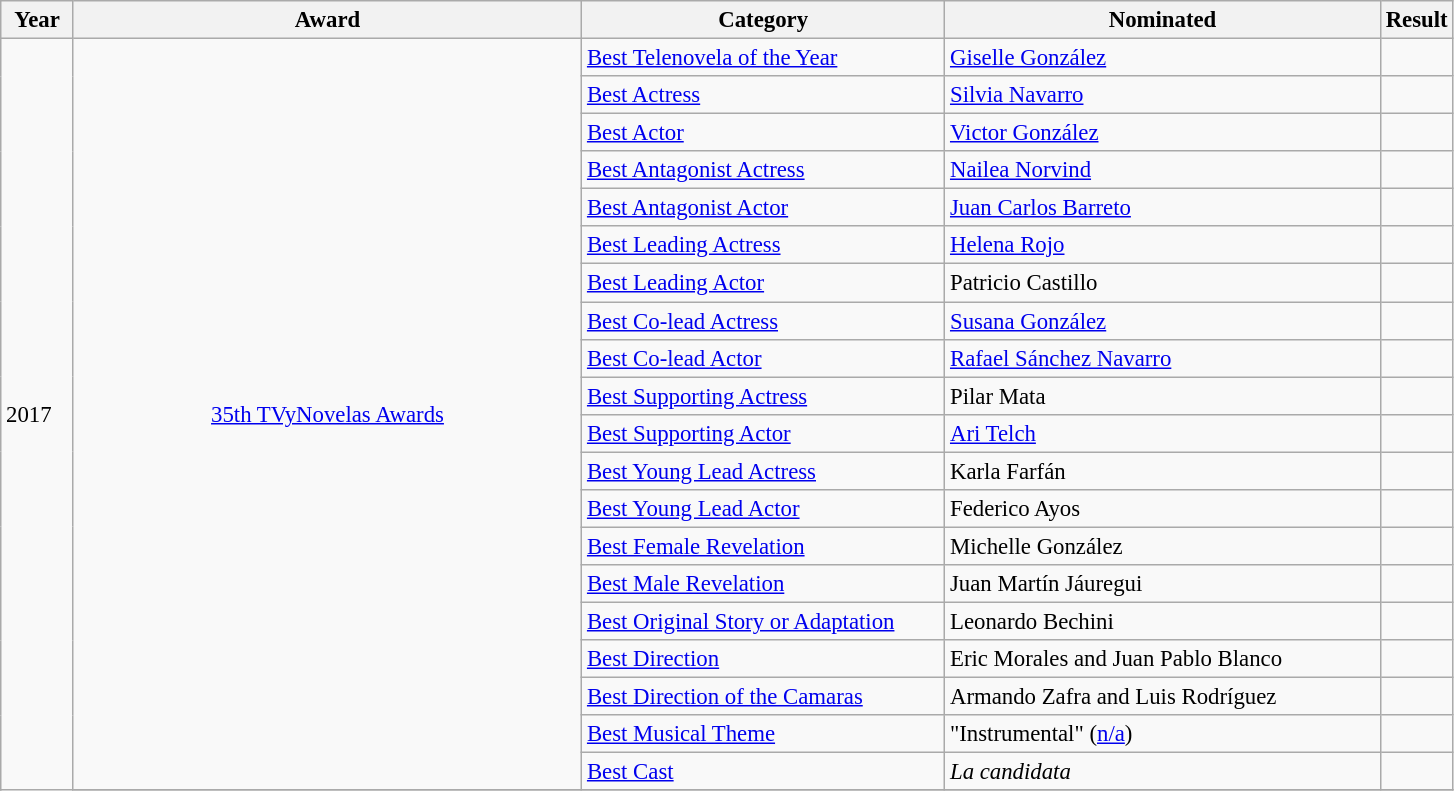<table class="wikitable" style="font-size: 95%;">
<tr align="center">
<th>Year</th>
<th width=35%>Award</th>
<th width=25%>Category</th>
<th width=30%>Nominated</th>
<th width=5%>Result</th>
</tr>
<tr>
<td rowspan="22">2017</td>
<td rowspan="20" style="text-align:center;"><a href='#'>35th TVyNovelas Awards</a></td>
<td><a href='#'>Best Telenovela of the Year</a></td>
<td><a href='#'>Giselle González</a></td>
<td></td>
</tr>
<tr>
<td><a href='#'>Best Actress</a></td>
<td><a href='#'>Silvia Navarro</a></td>
<td></td>
</tr>
<tr>
<td><a href='#'>Best Actor</a></td>
<td><a href='#'>Victor González</a></td>
<td></td>
</tr>
<tr>
<td><a href='#'>Best Antagonist Actress</a></td>
<td><a href='#'>Nailea Norvind</a></td>
<td></td>
</tr>
<tr>
<td><a href='#'>Best Antagonist Actor</a></td>
<td><a href='#'>Juan Carlos Barreto</a></td>
<td></td>
</tr>
<tr>
<td><a href='#'>Best Leading Actress</a></td>
<td><a href='#'>Helena Rojo</a></td>
<td></td>
</tr>
<tr>
<td><a href='#'>Best Leading Actor</a></td>
<td>Patricio Castillo</td>
<td></td>
</tr>
<tr>
<td><a href='#'>Best Co-lead Actress</a></td>
<td><a href='#'>Susana González</a></td>
<td></td>
</tr>
<tr>
<td><a href='#'>Best Co-lead Actor</a></td>
<td><a href='#'>Rafael Sánchez Navarro</a></td>
<td></td>
</tr>
<tr>
<td><a href='#'>Best Supporting Actress</a></td>
<td>Pilar Mata</td>
<td></td>
</tr>
<tr>
<td><a href='#'>Best Supporting Actor</a></td>
<td><a href='#'>Ari Telch</a></td>
<td></td>
</tr>
<tr>
<td><a href='#'>Best Young Lead Actress</a></td>
<td>Karla Farfán</td>
<td></td>
</tr>
<tr>
<td><a href='#'>Best Young Lead Actor</a></td>
<td>Federico Ayos</td>
<td></td>
</tr>
<tr>
<td><a href='#'>Best Female Revelation</a></td>
<td>Michelle González</td>
<td></td>
</tr>
<tr>
<td><a href='#'>Best Male Revelation</a></td>
<td>Juan Martín Jáuregui</td>
<td></td>
</tr>
<tr>
<td><a href='#'>Best Original Story or Adaptation</a></td>
<td>Leonardo Bechini</td>
<td></td>
</tr>
<tr>
<td><a href='#'>Best Direction</a></td>
<td>Eric Morales and Juan Pablo Blanco</td>
<td></td>
</tr>
<tr>
<td><a href='#'>Best Direction of the Camaras</a></td>
<td>Armando Zafra and Luis Rodríguez</td>
<td></td>
</tr>
<tr>
<td><a href='#'>Best Musical Theme</a></td>
<td>"Instrumental" (<a href='#'>n/a</a>)</td>
<td></td>
</tr>
<tr>
<td><a href='#'>Best Cast</a></td>
<td><em>La candidata</em></td>
<td></td>
</tr>
<tr>
</tr>
</table>
